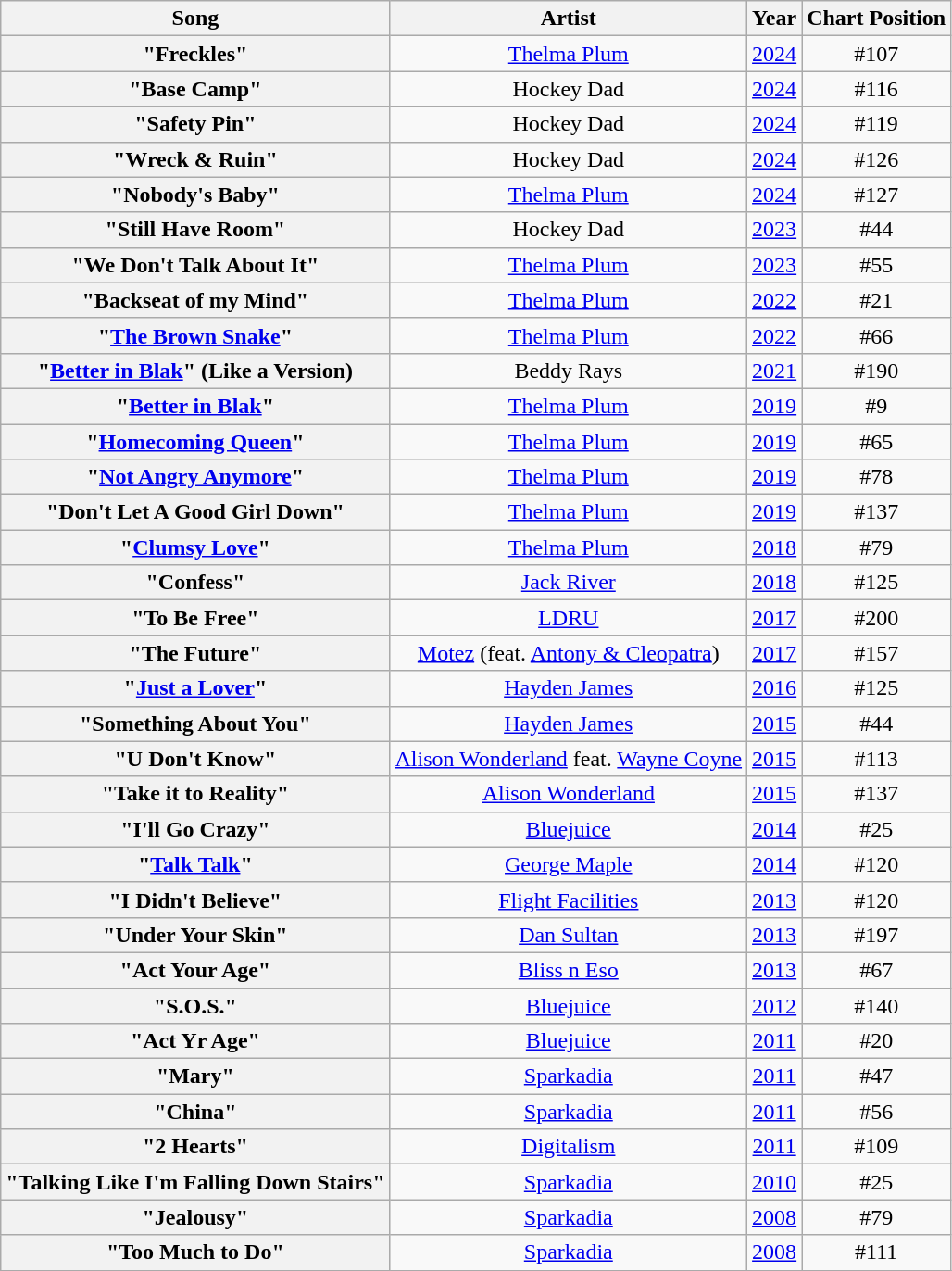<table class="wikitable sortable" style="text-align:center;">
<tr>
<th scope="col">Song</th>
<th scope="col">Artist</th>
<th scope="col">Year</th>
<th scope="col">Chart Position</th>
</tr>
<tr>
<th scope="row">"Freckles"</th>
<td><a href='#'>Thelma Plum</a></td>
<td><a href='#'>2024</a></td>
<td>#107</td>
</tr>
<tr>
<th scope="row">"Base Camp"</th>
<td>Hockey Dad</td>
<td><a href='#'>2024</a></td>
<td>#116</td>
</tr>
<tr>
<th scope="row">"Safety Pin"</th>
<td>Hockey Dad</td>
<td><a href='#'>2024</a></td>
<td>#119</td>
</tr>
<tr>
<th scope="row">"Wreck & Ruin"</th>
<td>Hockey Dad</td>
<td><a href='#'>2024</a></td>
<td>#126</td>
</tr>
<tr>
<th scope="row">"Nobody's Baby"</th>
<td><a href='#'>Thelma Plum</a></td>
<td><a href='#'>2024</a></td>
<td>#127</td>
</tr>
<tr>
<th scope="row">"Still Have Room"</th>
<td>Hockey Dad</td>
<td><a href='#'>2023</a></td>
<td>#44</td>
</tr>
<tr>
<th scope="row">"We Don't Talk About It"</th>
<td><a href='#'>Thelma Plum</a></td>
<td><a href='#'>2023</a></td>
<td>#55</td>
</tr>
<tr>
<th scope="row">"Backseat of my Mind"</th>
<td><a href='#'>Thelma Plum</a></td>
<td><a href='#'>2022</a></td>
<td>#21</td>
</tr>
<tr>
<th scope="row">"<a href='#'>The Brown Snake</a>"</th>
<td><a href='#'>Thelma Plum</a></td>
<td><a href='#'>2022</a></td>
<td>#66</td>
</tr>
<tr>
<th scope="row">"<a href='#'>Better in Blak</a>" (Like a Version)</th>
<td>Beddy Rays</td>
<td><a href='#'>2021</a></td>
<td>#190</td>
</tr>
<tr>
<th scope="row">"<a href='#'>Better in Blak</a>"</th>
<td><a href='#'>Thelma Plum</a></td>
<td><a href='#'>2019</a></td>
<td>#9</td>
</tr>
<tr>
<th scope="row">"<a href='#'>Homecoming Queen</a>"</th>
<td><a href='#'>Thelma Plum</a></td>
<td><a href='#'>2019</a></td>
<td>#65</td>
</tr>
<tr>
<th scope="row">"<a href='#'>Not Angry Anymore</a>"</th>
<td><a href='#'>Thelma Plum</a></td>
<td><a href='#'>2019</a></td>
<td>#78</td>
</tr>
<tr>
<th scope="row">"Don't Let A Good Girl Down"</th>
<td><a href='#'>Thelma Plum</a></td>
<td><a href='#'>2019</a></td>
<td>#137</td>
</tr>
<tr>
<th scope="row">"<a href='#'>Clumsy Love</a>"</th>
<td><a href='#'>Thelma Plum</a></td>
<td><a href='#'>2018</a></td>
<td>#79</td>
</tr>
<tr>
<th scope="row">"Confess"</th>
<td><a href='#'>Jack River</a></td>
<td><a href='#'>2018</a></td>
<td>#125</td>
</tr>
<tr>
<th scope="row">"To Be Free"</th>
<td><a href='#'>LDRU</a></td>
<td><a href='#'>2017</a></td>
<td>#200</td>
</tr>
<tr>
<th scope="row">"The Future"</th>
<td><a href='#'>Motez</a> (feat. <a href='#'>Antony & Cleopatra</a>)</td>
<td><a href='#'>2017</a></td>
<td>#157</td>
</tr>
<tr>
<th scope="row">"<a href='#'>Just a Lover</a>"</th>
<td><a href='#'>Hayden James</a></td>
<td><a href='#'>2016</a></td>
<td>#125</td>
</tr>
<tr>
<th scope="row">"Something About You"</th>
<td><a href='#'>Hayden James</a></td>
<td><a href='#'>2015</a></td>
<td>#44</td>
</tr>
<tr>
<th scope="row">"U Don't Know"</th>
<td><a href='#'>Alison Wonderland</a> feat. <a href='#'>Wayne Coyne</a></td>
<td><a href='#'>2015</a></td>
<td>#113</td>
</tr>
<tr>
<th scope="row">"Take it to Reality"</th>
<td><a href='#'>Alison Wonderland</a></td>
<td><a href='#'>2015</a></td>
<td>#137</td>
</tr>
<tr>
<th scope="row">"I'll Go Crazy"</th>
<td><a href='#'>Bluejuice</a></td>
<td><a href='#'>2014</a></td>
<td>#25</td>
</tr>
<tr>
<th scope="row">"<a href='#'>Talk Talk</a>"</th>
<td><a href='#'>George Maple</a></td>
<td><a href='#'>2014</a></td>
<td>#120</td>
</tr>
<tr>
<th scope="row">"I Didn't Believe"</th>
<td><a href='#'>Flight Facilities</a></td>
<td><a href='#'>2013</a></td>
<td>#120</td>
</tr>
<tr>
<th scope="row">"Under Your Skin"</th>
<td><a href='#'>Dan Sultan</a></td>
<td><a href='#'>2013</a></td>
<td>#197</td>
</tr>
<tr>
<th scope="row">"Act Your Age"</th>
<td><a href='#'>Bliss n Eso</a></td>
<td><a href='#'>2013</a></td>
<td>#67</td>
</tr>
<tr>
<th scope="row">"S.O.S."</th>
<td><a href='#'>Bluejuice</a></td>
<td><a href='#'>2012</a></td>
<td>#140</td>
</tr>
<tr>
<th scope="row">"Act Yr Age"</th>
<td><a href='#'>Bluejuice</a></td>
<td><a href='#'>2011</a></td>
<td>#20</td>
</tr>
<tr>
<th scope="row">"Mary"</th>
<td><a href='#'>Sparkadia</a></td>
<td><a href='#'>2011</a></td>
<td>#47</td>
</tr>
<tr>
<th scope="row">"China"</th>
<td><a href='#'>Sparkadia</a></td>
<td><a href='#'>2011</a></td>
<td>#56</td>
</tr>
<tr>
<th scope="row">"2 Hearts"</th>
<td><a href='#'>Digitalism</a></td>
<td><a href='#'>2011</a></td>
<td>#109</td>
</tr>
<tr>
<th scope="row">"Talking Like I'm Falling Down Stairs"</th>
<td><a href='#'>Sparkadia</a></td>
<td><a href='#'>2010</a></td>
<td>#25</td>
</tr>
<tr>
<th scope="row">"Jealousy"</th>
<td><a href='#'>Sparkadia</a></td>
<td><a href='#'>2008</a></td>
<td>#79</td>
</tr>
<tr>
<th scope="row">"Too Much to Do"</th>
<td><a href='#'>Sparkadia</a></td>
<td><a href='#'>2008</a></td>
<td>#111</td>
</tr>
<tr>
</tr>
</table>
